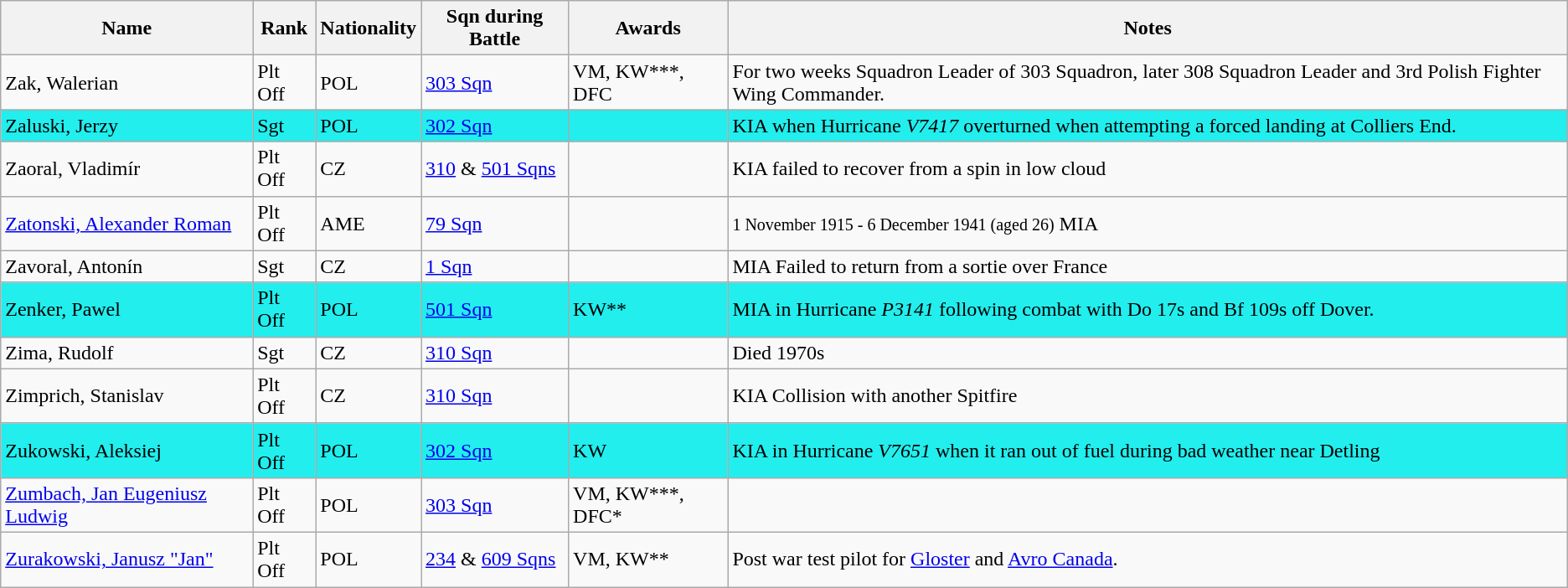<table class="wikitable">
<tr>
<th>Name</th>
<th>Rank</th>
<th>Nationality</th>
<th>Sqn during Battle</th>
<th>Awards</th>
<th>Notes</th>
</tr>
<tr>
<td>Zak, Walerian</td>
<td>Plt Off</td>
<td>POL</td>
<td><a href='#'>303 Sqn</a></td>
<td>VM, KW***, DFC</td>
<td> For two weeks Squadron Leader of 303 Squadron, later 308 Squadron Leader and 3rd Polish Fighter Wing Commander.</td>
</tr>
<tr style="background:#2ee;">
<td>Zaluski, Jerzy</td>
<td>Sgt</td>
<td>POL</td>
<td><a href='#'>302 Sqn</a></td>
<td></td>
<td> KIA when Hurricane <em>V7417</em> overturned when attempting a forced landing at Colliers End.</td>
</tr>
<tr>
<td>Zaoral, Vladimír</td>
<td>Plt Off</td>
<td>CZ</td>
<td><a href='#'>310</a> & <a href='#'>501 Sqns</a></td>
<td></td>
<td> KIA failed to recover from a spin in low cloud </td>
</tr>
<tr>
<td><a href='#'>Zatonski, Alexander Roman</a></td>
<td>Plt Off</td>
<td>AME</td>
<td><a href='#'>79 Sqn</a></td>
<td></td>
<td><small>1 November 1915 - 6 December 1941 (aged 26)</small> MIA</td>
</tr>
<tr>
<td>Zavoral, Antonín</td>
<td>Sgt</td>
<td>CZ</td>
<td><a href='#'>1 Sqn</a></td>
<td></td>
<td> MIA Failed to return from a sortie over France</td>
</tr>
<tr style="background:#2ee;">
<td>Zenker, Pawel</td>
<td>Plt Off</td>
<td>POL</td>
<td><a href='#'>501 Sqn</a></td>
<td>KW**</td>
<td> MIA in Hurricane <em>P3141</em> following combat with Do 17s and Bf 109s off Dover. </td>
</tr>
<tr>
<td>Zima, Rudolf</td>
<td>Sgt</td>
<td>CZ</td>
<td><a href='#'>310 Sqn</a></td>
<td></td>
<td> Died 1970s</td>
</tr>
<tr>
<td>Zimprich, Stanislav</td>
<td>Plt Off</td>
<td>CZ</td>
<td><a href='#'>310 Sqn</a></td>
<td></td>
<td> KIA Collision with another Spitfire</td>
</tr>
<tr style="background:#2ee;">
<td>Zukowski, Aleksiej</td>
<td>Plt Off</td>
<td>POL</td>
<td><a href='#'>302 Sqn</a></td>
<td>KW</td>
<td> KIA in Hurricane <em>V7651</em> when it ran out of fuel during bad weather near Detling</td>
</tr>
<tr>
<td><a href='#'>Zumbach, Jan Eugeniusz Ludwig</a></td>
<td>Plt Off</td>
<td>POL</td>
<td><a href='#'>303 Sqn</a></td>
<td>VM, KW***, DFC*</td>
<td></td>
</tr>
<tr>
<td><a href='#'>Zurakowski, Janusz "Jan"</a></td>
<td>Plt Off</td>
<td>POL</td>
<td><a href='#'>234</a> & <a href='#'>609 Sqns</a></td>
<td>VM, KW**</td>
<td> Post war test pilot for <a href='#'>Gloster</a> and <a href='#'>Avro Canada</a>.</td>
</tr>
</table>
